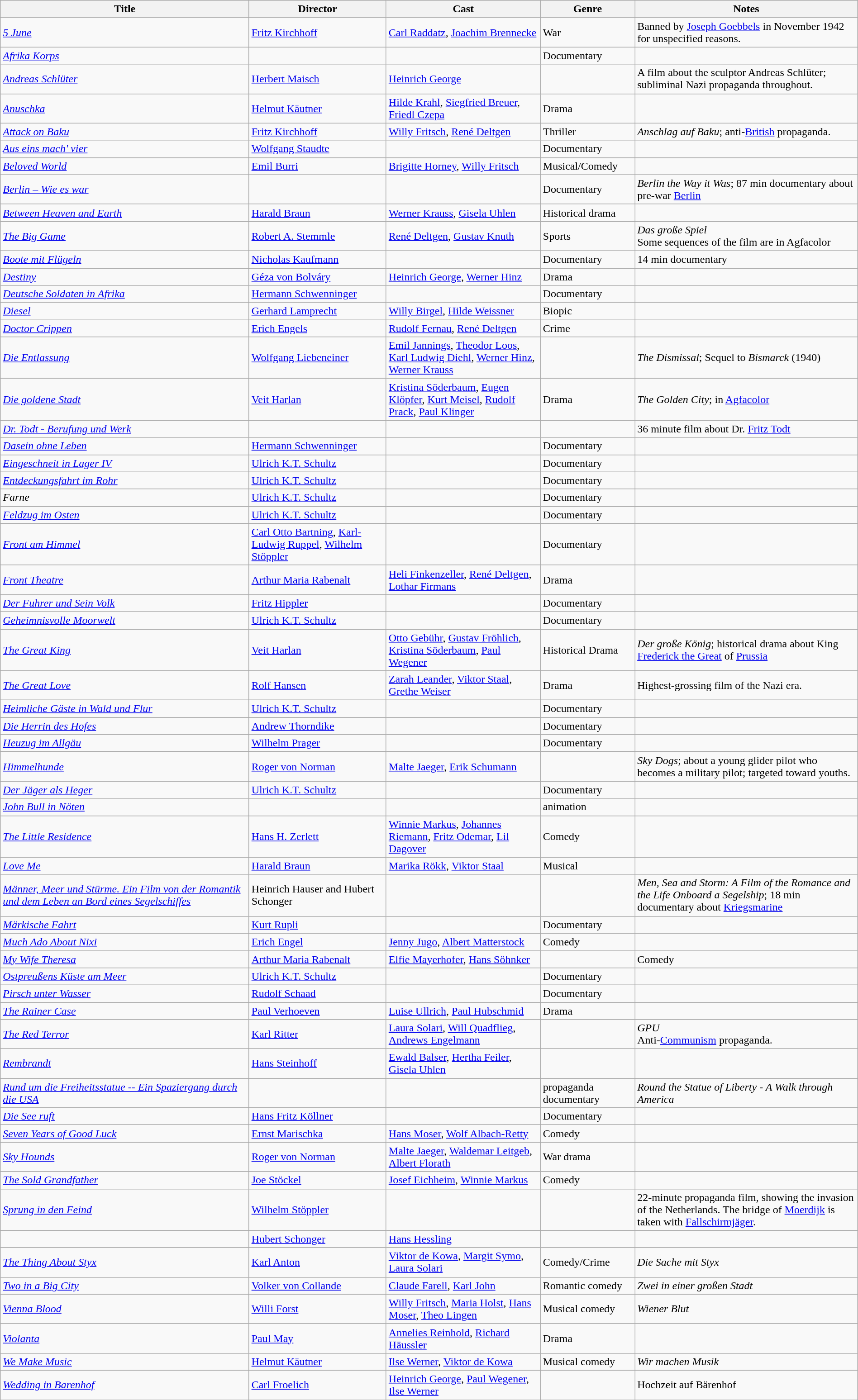<table class="wikitable" width= "100%">
<tr>
<th width=29%>Title</th>
<th width=16%>Director</th>
<th width=18%>Cast</th>
<th width=11%>Genre</th>
<th width=26%>Notes</th>
</tr>
<tr>
<td><em><a href='#'>5 June</a></em></td>
<td><a href='#'>Fritz Kirchhoff</a></td>
<td><a href='#'>Carl Raddatz</a>, <a href='#'>Joachim Brennecke</a></td>
<td>War</td>
<td>Banned by <a href='#'>Joseph Goebbels</a> in November 1942 for unspecified reasons.</td>
</tr>
<tr>
<td><em><a href='#'>Afrika Korps</a> </em></td>
<td></td>
<td></td>
<td>Documentary</td>
<td></td>
</tr>
<tr>
<td><em><a href='#'>Andreas Schlüter</a></em></td>
<td><a href='#'>Herbert Maisch</a></td>
<td><a href='#'>Heinrich George</a></td>
<td></td>
<td>A film about the sculptor Andreas Schlüter; subliminal Nazi propaganda throughout.</td>
</tr>
<tr>
<td><em><a href='#'>Anuschka</a></em></td>
<td><a href='#'>Helmut Käutner</a></td>
<td><a href='#'>Hilde Krahl</a>, <a href='#'>Siegfried Breuer</a>, <a href='#'>Friedl Czepa</a></td>
<td>Drama</td>
<td></td>
</tr>
<tr>
<td><em><a href='#'>Attack on Baku</a></em></td>
<td><a href='#'>Fritz Kirchhoff</a></td>
<td><a href='#'>Willy Fritsch</a>, <a href='#'>René Deltgen</a></td>
<td>Thriller</td>
<td><em>Anschlag auf Baku</em>; anti-<a href='#'>British</a> propaganda.</td>
</tr>
<tr>
<td><em><a href='#'>Aus eins mach' vier</a> </em></td>
<td><a href='#'>Wolfgang Staudte</a></td>
<td></td>
<td>Documentary</td>
<td></td>
</tr>
<tr>
<td><em><a href='#'>Beloved World</a></em></td>
<td><a href='#'>Emil Burri</a></td>
<td><a href='#'>Brigitte Horney</a>, <a href='#'>Willy Fritsch</a></td>
<td>Musical/Comedy</td>
<td></td>
</tr>
<tr>
<td><em><a href='#'>Berlin – Wie es war</a></em></td>
<td></td>
<td></td>
<td>Documentary</td>
<td><em>Berlin the Way it Was</em>; 87 min documentary about pre-war <a href='#'>Berlin</a></td>
</tr>
<tr>
<td><em><a href='#'>Between Heaven and Earth</a></em></td>
<td><a href='#'>Harald Braun</a></td>
<td><a href='#'>Werner Krauss</a>, <a href='#'>Gisela Uhlen</a></td>
<td>Historical drama</td>
<td></td>
</tr>
<tr>
<td><em><a href='#'>The Big Game</a></em></td>
<td><a href='#'>Robert A. Stemmle</a></td>
<td><a href='#'>René Deltgen</a>, <a href='#'>Gustav Knuth</a></td>
<td>Sports</td>
<td><em>Das große Spiel</em> <br> Some sequences of the film are in Agfacolor</td>
</tr>
<tr>
<td><em><a href='#'>Boote mit Flügeln</a></em></td>
<td><a href='#'>Nicholas Kaufmann</a></td>
<td></td>
<td>Documentary</td>
<td>14 min documentary</td>
</tr>
<tr>
<td><em><a href='#'>Destiny</a></em></td>
<td><a href='#'>Géza von Bolváry</a></td>
<td><a href='#'>Heinrich George</a>, <a href='#'>Werner Hinz</a></td>
<td>Drama</td>
<td></td>
</tr>
<tr>
<td><em><a href='#'>Deutsche Soldaten in Afrika </a></em></td>
<td><a href='#'>Hermann Schwenninger</a></td>
<td></td>
<td>Documentary</td>
<td></td>
</tr>
<tr>
<td><em><a href='#'>Diesel</a></em></td>
<td><a href='#'>Gerhard Lamprecht</a></td>
<td><a href='#'>Willy Birgel</a>, <a href='#'>Hilde Weissner</a></td>
<td>Biopic</td>
<td></td>
</tr>
<tr>
<td><em><a href='#'>Doctor Crippen</a></em></td>
<td><a href='#'>Erich Engels</a></td>
<td><a href='#'>Rudolf Fernau</a>, <a href='#'>René Deltgen</a></td>
<td>Crime</td>
<td></td>
</tr>
<tr>
<td><em><a href='#'>Die Entlassung</a></em></td>
<td><a href='#'>Wolfgang Liebeneiner</a></td>
<td><a href='#'>Emil Jannings</a>, <a href='#'>Theodor Loos</a>, <a href='#'>Karl Ludwig Diehl</a>, <a href='#'>Werner Hinz</a>, <a href='#'>Werner Krauss</a></td>
<td></td>
<td><em>The Dismissal</em>; Sequel to <em>Bismarck</em> (1940)</td>
</tr>
<tr>
<td><em><a href='#'>Die goldene Stadt</a></em></td>
<td><a href='#'>Veit Harlan</a></td>
<td><a href='#'>Kristina Söderbaum</a>, <a href='#'>Eugen Klöpfer</a>, <a href='#'>Kurt Meisel</a>, <a href='#'>Rudolf Prack</a>, <a href='#'>Paul Klinger</a></td>
<td>Drama</td>
<td><em>The Golden City</em>; in <a href='#'>Agfacolor</a></td>
</tr>
<tr>
<td><em><a href='#'>Dr. Todt - Berufung und Werk</a></em></td>
<td></td>
<td></td>
<td></td>
<td>36 minute film about Dr. <a href='#'>Fritz Todt</a></td>
</tr>
<tr>
<td><em><a href='#'>Dasein ohne Leben</a></em></td>
<td><a href='#'>Hermann Schwenninger</a></td>
<td></td>
<td>Documentary</td>
<td></td>
</tr>
<tr>
<td><em><a href='#'>Eingeschneit in Lager IV</a></em></td>
<td><a href='#'>Ulrich K.T. Schultz</a></td>
<td></td>
<td>Documentary</td>
<td></td>
</tr>
<tr>
<td><em><a href='#'>Entdeckungsfahrt im Rohr </a></em></td>
<td><a href='#'>Ulrich K.T. Schultz</a></td>
<td></td>
<td>Documentary</td>
<td></td>
</tr>
<tr>
<td><em>Farne</em></td>
<td><a href='#'>Ulrich K.T. Schultz</a></td>
<td></td>
<td>Documentary</td>
<td></td>
</tr>
<tr>
<td><em><a href='#'>Feldzug im Osten</a></em></td>
<td><a href='#'>Ulrich K.T. Schultz</a></td>
<td></td>
<td>Documentary</td>
<td></td>
</tr>
<tr>
<td><em><a href='#'>Front am Himmel</a></em></td>
<td><a href='#'>Carl Otto Bartning</a>, <a href='#'>Karl-Ludwig Ruppel</a>, <a href='#'>Wilhelm Stöppler</a></td>
<td></td>
<td>Documentary</td>
<td></td>
</tr>
<tr>
<td><em><a href='#'>Front Theatre</a></em></td>
<td><a href='#'>Arthur Maria Rabenalt</a></td>
<td><a href='#'>Heli Finkenzeller</a>, <a href='#'>René Deltgen</a>, <a href='#'>Lothar Firmans</a></td>
<td>Drama</td>
<td></td>
</tr>
<tr>
<td><em><a href='#'>Der Fuhrer und Sein Volk</a></em></td>
<td><a href='#'>Fritz Hippler</a></td>
<td></td>
<td>Documentary</td>
<td></td>
</tr>
<tr>
<td><em><a href='#'>Geheimnisvolle Moorwelt</a></em></td>
<td><a href='#'>Ulrich K.T. Schultz</a></td>
<td></td>
<td>Documentary</td>
<td></td>
</tr>
<tr>
<td><em><a href='#'>The Great King</a></em></td>
<td><a href='#'>Veit Harlan</a></td>
<td><a href='#'>Otto Gebühr</a>, <a href='#'>Gustav Fröhlich</a>, <a href='#'>Kristina Söderbaum</a>, <a href='#'>Paul Wegener</a></td>
<td>Historical Drama</td>
<td><em>Der große König</em>; historical drama about King <a href='#'>Frederick the Great</a> of <a href='#'>Prussia</a></td>
</tr>
<tr>
<td><em><a href='#'>The Great Love</a></em></td>
<td><a href='#'>Rolf Hansen</a></td>
<td><a href='#'>Zarah Leander</a>, <a href='#'>Viktor Staal</a>, <a href='#'>Grethe Weiser</a></td>
<td>Drama</td>
<td>Highest-grossing film of the Nazi era.</td>
</tr>
<tr>
<td><em><a href='#'>Heimliche Gäste in Wald und Flur </a></em></td>
<td><a href='#'>Ulrich K.T. Schultz</a></td>
<td></td>
<td>Documentary</td>
<td></td>
</tr>
<tr>
<td><em><a href='#'>Die Herrin des Hofes </a></em></td>
<td><a href='#'>Andrew Thorndike</a></td>
<td></td>
<td>Documentary</td>
<td></td>
</tr>
<tr>
<td><em><a href='#'>Heuzug im Allgäu </a></em></td>
<td><a href='#'>Wilhelm Prager</a></td>
<td></td>
<td>Documentary</td>
<td></td>
</tr>
<tr>
<td><em><a href='#'>Himmelhunde</a></em></td>
<td><a href='#'>Roger von Norman</a></td>
<td><a href='#'>Malte Jaeger</a>, <a href='#'>Erik Schumann</a></td>
<td></td>
<td><em>Sky Dogs</em>; about a young glider pilot who becomes a military pilot; targeted toward youths.</td>
</tr>
<tr>
<td><em><a href='#'>Der Jäger als Heger</a></em></td>
<td><a href='#'>Ulrich K.T. Schultz</a></td>
<td></td>
<td>Documentary</td>
<td></td>
</tr>
<tr>
<td><em><a href='#'>John Bull in Nöten</a></em></td>
<td></td>
<td></td>
<td>animation</td>
<td></td>
</tr>
<tr>
<td><em><a href='#'>The Little Residence</a></em></td>
<td><a href='#'>Hans H. Zerlett</a></td>
<td><a href='#'>Winnie Markus</a>, <a href='#'>Johannes Riemann</a>, <a href='#'>Fritz Odemar</a>, <a href='#'>Lil Dagover</a></td>
<td>Comedy</td>
<td></td>
</tr>
<tr>
<td><em><a href='#'>Love Me</a></em></td>
<td><a href='#'>Harald Braun</a></td>
<td><a href='#'>Marika Rökk</a>, <a href='#'>Viktor Staal</a></td>
<td>Musical</td>
<td></td>
</tr>
<tr>
<td><em><a href='#'>Männer, Meer und Stürme. Ein Film von der Romantik und dem Leben an Bord eines Segelschiffes</a></em></td>
<td>Heinrich Hauser and Hubert Schonger</td>
<td></td>
<td></td>
<td><em>Men, Sea and Storm: A Film of the Romance and the Life Onboard a Segelship</em>; 18 min documentary about <a href='#'>Kriegsmarine</a></td>
</tr>
<tr>
<td><em><a href='#'>Märkische Fahrt</a></em></td>
<td><a href='#'>Kurt Rupli</a></td>
<td></td>
<td>Documentary</td>
<td></td>
</tr>
<tr>
<td><em><a href='#'>Much Ado About Nixi</a></em></td>
<td><a href='#'>Erich Engel</a></td>
<td><a href='#'>Jenny Jugo</a>, <a href='#'>Albert Matterstock</a></td>
<td>Comedy</td>
<td></td>
</tr>
<tr>
<td><em><a href='#'>My Wife Theresa</a></em></td>
<td><a href='#'>Arthur Maria Rabenalt</a></td>
<td><a href='#'>Elfie Mayerhofer</a>, <a href='#'>Hans Söhnker</a></td>
<td></td>
<td>Comedy</td>
</tr>
<tr>
<td><em><a href='#'>Ostpreußens Küste am Meer</a></em></td>
<td><a href='#'>Ulrich K.T. Schultz</a></td>
<td></td>
<td>Documentary</td>
<td></td>
</tr>
<tr>
<td><em><a href='#'>Pirsch unter Wasser</a></em></td>
<td><a href='#'>Rudolf Schaad</a></td>
<td></td>
<td>Documentary</td>
<td></td>
</tr>
<tr>
<td><em><a href='#'>The Rainer Case</a></em></td>
<td><a href='#'>Paul Verhoeven</a></td>
<td><a href='#'>Luise Ullrich</a>, <a href='#'>Paul Hubschmid</a></td>
<td>Drama</td>
<td></td>
</tr>
<tr>
<td><em><a href='#'>The Red Terror</a></em></td>
<td><a href='#'>Karl Ritter</a></td>
<td><a href='#'>Laura Solari</a>, <a href='#'>Will Quadflieg</a>, <a href='#'>Andrews Engelmann</a></td>
<td></td>
<td><em>GPU</em> <br> Anti-<a href='#'>Communism</a> propaganda.</td>
</tr>
<tr>
<td><em><a href='#'>Rembrandt</a></em></td>
<td><a href='#'>Hans Steinhoff</a></td>
<td><a href='#'>Ewald Balser</a>, <a href='#'>Hertha Feiler</a>, <a href='#'>Gisela Uhlen</a></td>
<td></td>
<td></td>
</tr>
<tr>
<td><em><a href='#'>Rund um die Freiheitsstatue -- Ein Spaziergang durch die USA</a></em></td>
<td></td>
<td></td>
<td>propaganda documentary</td>
<td><em>Round the Statue of Liberty - A Walk through America</em> </td>
</tr>
<tr>
<td><em><a href='#'>Die See ruft</a></em></td>
<td><a href='#'>Hans Fritz Köllner</a></td>
<td></td>
<td>Documentary</td>
<td></td>
</tr>
<tr>
<td><em><a href='#'>Seven Years of Good Luck</a></em></td>
<td><a href='#'>Ernst Marischka</a></td>
<td><a href='#'>Hans Moser</a>, <a href='#'>Wolf Albach-Retty</a></td>
<td>Comedy</td>
<td></td>
</tr>
<tr>
<td><em><a href='#'>Sky Hounds</a></em></td>
<td><a href='#'>Roger von Norman</a></td>
<td><a href='#'>Malte Jaeger</a>, <a href='#'>Waldemar Leitgeb</a>, <a href='#'>Albert Florath</a></td>
<td>War drama</td>
<td></td>
</tr>
<tr>
<td><em><a href='#'>The Sold Grandfather</a></em></td>
<td><a href='#'>Joe Stöckel</a></td>
<td><a href='#'>Josef Eichheim</a>, <a href='#'>Winnie Markus</a></td>
<td>Comedy</td>
<td></td>
</tr>
<tr>
<td><em><a href='#'>Sprung in den Feind</a></em></td>
<td><a href='#'>Wilhelm Stöppler</a></td>
<td></td>
<td></td>
<td>22-minute propaganda film, showing the invasion of the Netherlands. The bridge of <a href='#'>Moerdijk</a> is taken with <a href='#'>Fallschirmjäger</a>.</td>
</tr>
<tr>
<td><em></em></td>
<td><a href='#'>Hubert Schonger</a></td>
<td><a href='#'>Hans Hessling</a></td>
<td></td>
<td></td>
</tr>
<tr>
<td><em><a href='#'>The Thing About Styx</a></em></td>
<td><a href='#'>Karl Anton</a></td>
<td><a href='#'>Viktor de Kowa</a>, <a href='#'>Margit Symo</a>, <a href='#'>Laura Solari</a></td>
<td>Comedy/Crime</td>
<td><em>Die Sache mit Styx</em></td>
</tr>
<tr>
<td><em><a href='#'>Two in a Big City</a></em></td>
<td><a href='#'>Volker von Collande</a></td>
<td><a href='#'>Claude Farell</a>, <a href='#'>Karl John</a></td>
<td>Romantic comedy</td>
<td><em>Zwei in einer großen Stadt</em></td>
</tr>
<tr>
<td><em><a href='#'>Vienna Blood</a></em></td>
<td><a href='#'>Willi Forst</a></td>
<td><a href='#'>Willy Fritsch</a>, <a href='#'>Maria Holst</a>, <a href='#'>Hans Moser</a>, <a href='#'>Theo Lingen</a></td>
<td>Musical comedy</td>
<td><em>Wiener Blut</em></td>
</tr>
<tr>
<td><em><a href='#'>Violanta</a></em></td>
<td><a href='#'>Paul May</a></td>
<td><a href='#'>Annelies Reinhold</a>, <a href='#'>Richard Häussler</a></td>
<td>Drama</td>
<td></td>
</tr>
<tr>
<td><em><a href='#'>We Make Music</a></em></td>
<td><a href='#'>Helmut Käutner</a></td>
<td><a href='#'>Ilse Werner</a>, <a href='#'>Viktor de Kowa</a></td>
<td>Musical comedy</td>
<td><em>Wir machen Musik</em></td>
</tr>
<tr>
<td><em><a href='#'>Wedding in Barenhof</a></em></td>
<td><a href='#'>Carl Froelich</a></td>
<td><a href='#'>Heinrich George</a>, <a href='#'>Paul Wegener</a>, <a href='#'>Ilse Werner</a></td>
<td></td>
<td>Hochzeit auf Bärenhof</td>
</tr>
<tr>
</tr>
</table>
